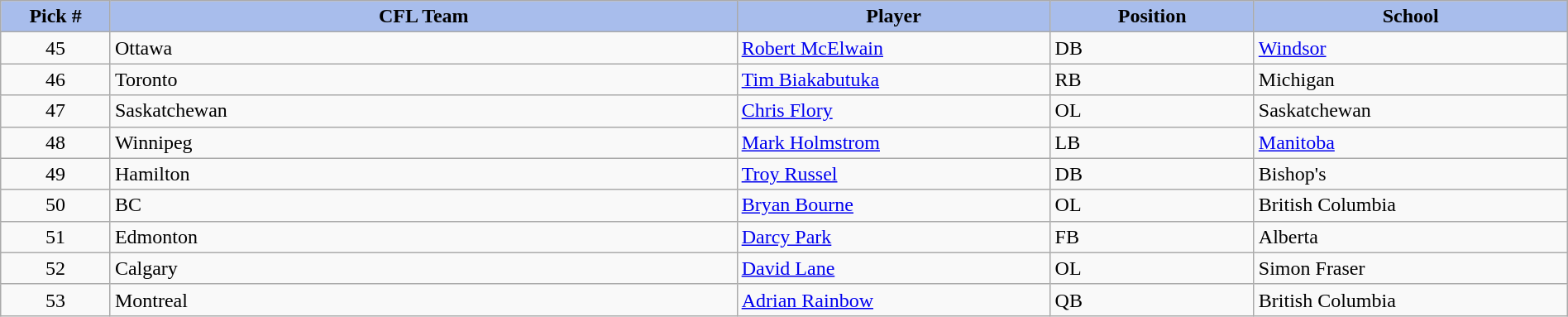<table class="wikitable" style="width: 100%">
<tr>
<th style="background:#A8BDEC;" width=7%>Pick #</th>
<th width=40% style="background:#A8BDEC;">CFL Team</th>
<th width=20% style="background:#A8BDEC;">Player</th>
<th width=13% style="background:#A8BDEC;">Position</th>
<th width=20% style="background:#A8BDEC;">School</th>
</tr>
<tr>
<td align=center>45</td>
<td>Ottawa</td>
<td><a href='#'>Robert McElwain</a></td>
<td>DB</td>
<td><a href='#'>Windsor</a></td>
</tr>
<tr>
<td align=center>46</td>
<td>Toronto</td>
<td><a href='#'>Tim Biakabutuka</a></td>
<td>RB</td>
<td>Michigan</td>
</tr>
<tr>
<td align=center>47</td>
<td>Saskatchewan</td>
<td><a href='#'>Chris Flory</a></td>
<td>OL</td>
<td>Saskatchewan</td>
</tr>
<tr>
<td align=center>48</td>
<td>Winnipeg</td>
<td><a href='#'>Mark Holmstrom</a></td>
<td>LB</td>
<td><a href='#'>Manitoba</a></td>
</tr>
<tr>
<td align=center>49</td>
<td>Hamilton</td>
<td><a href='#'>Troy Russel</a></td>
<td>DB</td>
<td>Bishop's</td>
</tr>
<tr>
<td align=center>50</td>
<td>BC</td>
<td><a href='#'>Bryan Bourne</a></td>
<td>OL</td>
<td>British Columbia</td>
</tr>
<tr>
<td align=center>51</td>
<td>Edmonton</td>
<td><a href='#'>Darcy Park</a></td>
<td>FB</td>
<td>Alberta</td>
</tr>
<tr>
<td align=center>52</td>
<td>Calgary</td>
<td><a href='#'>David Lane</a></td>
<td>OL</td>
<td>Simon Fraser</td>
</tr>
<tr>
<td align=center>53</td>
<td>Montreal</td>
<td><a href='#'>Adrian Rainbow</a></td>
<td>QB</td>
<td>British Columbia</td>
</tr>
</table>
